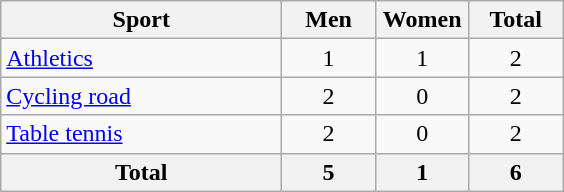<table class="wikitable sortable" style="text-align:center;">
<tr>
<th width=180>Sport</th>
<th width=55>Men</th>
<th width=55>Women</th>
<th width=55>Total</th>
</tr>
<tr>
<td align=left><a href='#'>Athletics</a></td>
<td>1</td>
<td>1</td>
<td>2</td>
</tr>
<tr>
<td align=left><a href='#'>Cycling road</a></td>
<td>2</td>
<td>0</td>
<td>2</td>
</tr>
<tr>
<td align=left><a href='#'>Table tennis</a></td>
<td>2</td>
<td>0</td>
<td>2</td>
</tr>
<tr>
<th align=left>Total</th>
<th>5</th>
<th>1</th>
<th>6</th>
</tr>
</table>
